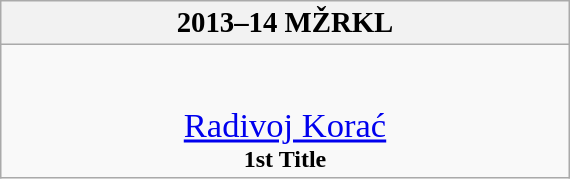<table class="wikitable" style="margin: 0 auto; width: 30%;">
<tr>
<th><big>2013–14 MŽRKL</big><br></th>
</tr>
<tr>
<td align=center><br><br><big><big><a href='#'>Radivoj Korać</a><br></big></big><strong>1st Title</strong></td>
</tr>
</table>
